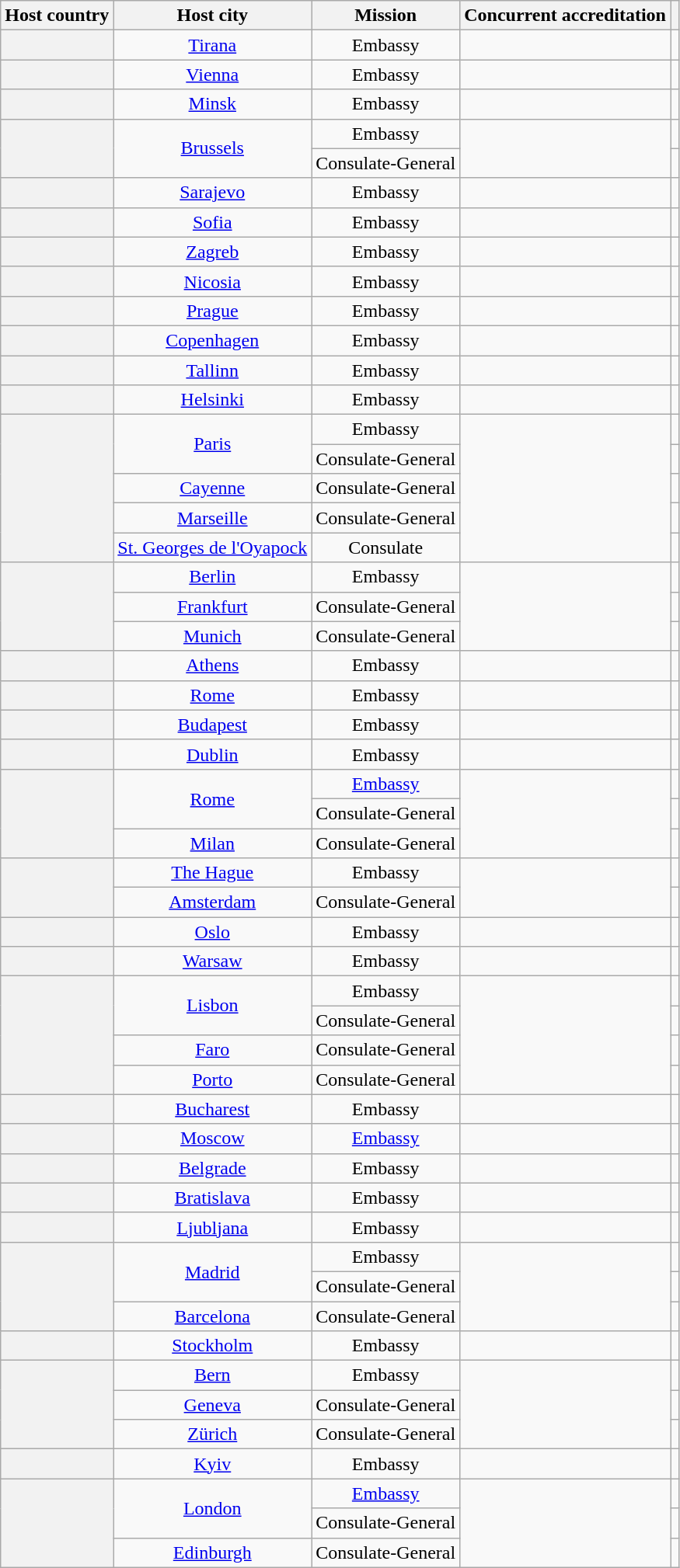<table class="wikitable plainrowheaders" style="text-align:center;">
<tr>
<th scope="col">Host country</th>
<th scope="col">Host city</th>
<th scope="col">Mission</th>
<th scope="col">Concurrent accreditation</th>
<th scope="col"></th>
</tr>
<tr>
<th scope="row"></th>
<td><a href='#'>Tirana</a></td>
<td>Embassy</td>
<td></td>
<td></td>
</tr>
<tr>
<th scope="row"></th>
<td><a href='#'>Vienna</a></td>
<td>Embassy</td>
<td></td>
<td></td>
</tr>
<tr>
<th scope="row"></th>
<td><a href='#'>Minsk</a></td>
<td>Embassy</td>
<td></td>
<td></td>
</tr>
<tr>
<th scope="row" rowspan="2"></th>
<td rowspan="2"><a href='#'>Brussels</a></td>
<td>Embassy</td>
<td rowspan="2"><br></td>
<td></td>
</tr>
<tr>
<td>Consulate-General</td>
<td></td>
</tr>
<tr>
<th scope="row"></th>
<td><a href='#'>Sarajevo</a></td>
<td>Embassy</td>
<td></td>
<td></td>
</tr>
<tr>
<th scope="row"></th>
<td><a href='#'>Sofia</a></td>
<td>Embassy</td>
<td></td>
<td></td>
</tr>
<tr>
<th scope="row"></th>
<td><a href='#'>Zagreb</a></td>
<td>Embassy</td>
<td></td>
<td></td>
</tr>
<tr>
<th scope="row"></th>
<td><a href='#'>Nicosia</a></td>
<td>Embassy</td>
<td></td>
<td></td>
</tr>
<tr>
<th scope="row"></th>
<td><a href='#'>Prague</a></td>
<td>Embassy</td>
<td></td>
<td></td>
</tr>
<tr>
<th scope="row"></th>
<td><a href='#'>Copenhagen</a></td>
<td>Embassy</td>
<td></td>
<td></td>
</tr>
<tr>
<th scope="row"></th>
<td><a href='#'>Tallinn</a></td>
<td>Embassy</td>
<td></td>
<td></td>
</tr>
<tr>
<th scope="row"></th>
<td><a href='#'>Helsinki</a></td>
<td>Embassy</td>
<td></td>
<td></td>
</tr>
<tr>
<th scope="row" rowspan="5"></th>
<td rowspan="2"><a href='#'>Paris</a></td>
<td>Embassy</td>
<td rowspan="5"><br></td>
<td></td>
</tr>
<tr>
<td>Consulate-General</td>
<td></td>
</tr>
<tr>
<td><a href='#'>Cayenne</a></td>
<td>Consulate-General</td>
<td></td>
</tr>
<tr>
<td><a href='#'>Marseille</a></td>
<td>Consulate-General</td>
<td></td>
</tr>
<tr>
<td><a href='#'>St. Georges de l'Oyapock</a></td>
<td>Consulate</td>
<td></td>
</tr>
<tr>
<th scope="row" rowspan="3"></th>
<td><a href='#'>Berlin</a></td>
<td>Embassy</td>
<td rowspan="3"></td>
<td></td>
</tr>
<tr>
<td><a href='#'>Frankfurt</a></td>
<td>Consulate-General</td>
<td></td>
</tr>
<tr>
<td><a href='#'>Munich</a></td>
<td>Consulate-General</td>
<td></td>
</tr>
<tr>
<th scope="row"></th>
<td><a href='#'>Athens</a></td>
<td>Embassy</td>
<td></td>
<td></td>
</tr>
<tr>
<th scope="row"></th>
<td><a href='#'>Rome</a></td>
<td>Embassy</td>
<td></td>
<td></td>
</tr>
<tr>
<th scope="row"></th>
<td><a href='#'>Budapest</a></td>
<td>Embassy</td>
<td></td>
<td></td>
</tr>
<tr>
<th scope="row"></th>
<td><a href='#'>Dublin</a></td>
<td>Embassy</td>
<td></td>
<td></td>
</tr>
<tr>
<th scope="row" rowspan="3"></th>
<td rowspan="2"><a href='#'>Rome</a></td>
<td><a href='#'>Embassy</a></td>
<td rowspan="3"></td>
<td></td>
</tr>
<tr>
<td>Consulate-General</td>
<td></td>
</tr>
<tr>
<td><a href='#'>Milan</a></td>
<td>Consulate-General</td>
<td></td>
</tr>
<tr>
<th scope="row" rowspan="2"></th>
<td><a href='#'>The Hague</a></td>
<td>Embassy</td>
<td rowspan="2"></td>
<td></td>
</tr>
<tr>
<td><a href='#'>Amsterdam</a></td>
<td>Consulate-General</td>
<td></td>
</tr>
<tr>
<th scope="row"></th>
<td><a href='#'>Oslo</a></td>
<td>Embassy</td>
<td></td>
<td></td>
</tr>
<tr>
<th scope="row"></th>
<td><a href='#'>Warsaw</a></td>
<td>Embassy</td>
<td></td>
<td></td>
</tr>
<tr>
<th scope="row" rowspan="4"></th>
<td rowspan="2"><a href='#'>Lisbon</a></td>
<td>Embassy</td>
<td rowspan="4"></td>
<td></td>
</tr>
<tr>
<td>Consulate-General</td>
<td></td>
</tr>
<tr>
<td><a href='#'>Faro</a></td>
<td>Consulate-General</td>
<td></td>
</tr>
<tr>
<td><a href='#'>Porto</a></td>
<td>Consulate-General</td>
<td></td>
</tr>
<tr>
<th scope="row"></th>
<td><a href='#'>Bucharest</a></td>
<td>Embassy</td>
<td></td>
<td></td>
</tr>
<tr>
<th scope="row"></th>
<td><a href='#'>Moscow</a></td>
<td><a href='#'>Embassy</a></td>
<td></td>
<td></td>
</tr>
<tr>
<th scope="row"></th>
<td><a href='#'>Belgrade</a></td>
<td>Embassy</td>
<td></td>
<td></td>
</tr>
<tr>
<th scope="row"></th>
<td><a href='#'>Bratislava</a></td>
<td>Embassy</td>
<td></td>
<td></td>
</tr>
<tr>
<th scope="row"></th>
<td><a href='#'>Ljubljana</a></td>
<td>Embassy</td>
<td></td>
<td></td>
</tr>
<tr>
<th scope="row" rowspan="3"></th>
<td rowspan="2"><a href='#'>Madrid</a></td>
<td>Embassy</td>
<td rowspan="3"></td>
<td></td>
</tr>
<tr>
<td>Consulate-General</td>
<td></td>
</tr>
<tr>
<td><a href='#'>Barcelona</a></td>
<td>Consulate-General</td>
<td></td>
</tr>
<tr>
<th scope="row"></th>
<td><a href='#'>Stockholm</a></td>
<td>Embassy</td>
<td></td>
<td></td>
</tr>
<tr>
<th scope="row" rowspan="3"></th>
<td><a href='#'>Bern</a></td>
<td>Embassy</td>
<td rowspan="3"></td>
<td></td>
</tr>
<tr>
<td><a href='#'>Geneva</a></td>
<td>Consulate-General</td>
<td></td>
</tr>
<tr>
<td><a href='#'>Zürich</a></td>
<td>Consulate-General</td>
<td></td>
</tr>
<tr>
<th scope="row"></th>
<td><a href='#'>Kyiv</a></td>
<td>Embassy</td>
<td></td>
<td></td>
</tr>
<tr>
<th scope="row" rowspan="3"></th>
<td rowspan="2"><a href='#'>London</a></td>
<td><a href='#'>Embassy</a></td>
<td rowspan="3"></td>
<td></td>
</tr>
<tr>
<td>Consulate-General</td>
<td></td>
</tr>
<tr>
<td><a href='#'>Edinburgh</a></td>
<td>Consulate-General</td>
<td></td>
</tr>
</table>
